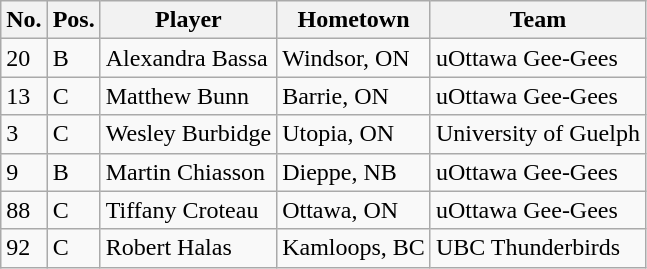<table class="wikitable sortable">
<tr>
<th>No.</th>
<th>Pos.</th>
<th>Player</th>
<th>Hometown</th>
<th>Team</th>
</tr>
<tr>
<td>20</td>
<td>B</td>
<td>Alexandra Bassa</td>
<td>Windsor, ON</td>
<td>uOttawa Gee-Gees</td>
</tr>
<tr>
<td>13</td>
<td>C</td>
<td>Matthew Bunn</td>
<td>Barrie, ON</td>
<td>uOttawa Gee-Gees</td>
</tr>
<tr>
<td>3</td>
<td>C</td>
<td>Wesley Burbidge</td>
<td>Utopia, ON</td>
<td>University of Guelph</td>
</tr>
<tr>
<td>9</td>
<td>B</td>
<td>Martin Chiasson</td>
<td>Dieppe, NB</td>
<td>uOttawa Gee-Gees</td>
</tr>
<tr>
<td>88</td>
<td>C</td>
<td>Tiffany Croteau</td>
<td>Ottawa, ON</td>
<td>uOttawa Gee-Gees</td>
</tr>
<tr>
<td>92</td>
<td>C</td>
<td>Robert Halas</td>
<td>Kamloops, BC</td>
<td>UBC Thunderbirds</td>
</tr>
</table>
